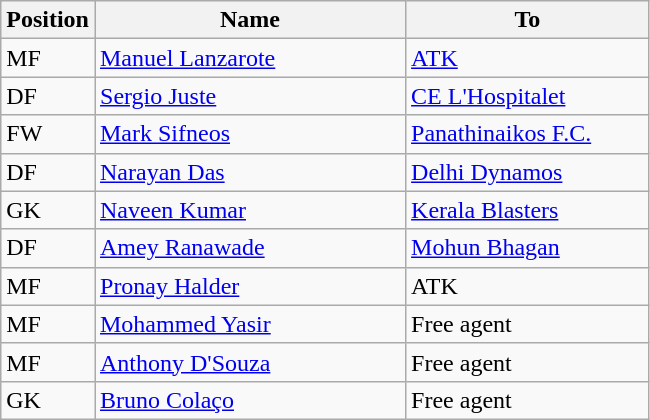<table class="wikitable">
<tr>
<th style="width:50px">Position</th>
<th style="width:200px">Name</th>
<th style="width:155px">To</th>
</tr>
<tr>
<td>MF</td>
<td> <a href='#'>Manuel Lanzarote</a></td>
<td> <a href='#'>ATK</a></td>
</tr>
<tr>
<td>DF</td>
<td> <a href='#'>Sergio Juste</a></td>
<td> <a href='#'>CE L'Hospitalet</a></td>
</tr>
<tr>
<td>FW</td>
<td> <a href='#'>Mark Sifneos</a></td>
<td> <a href='#'>Panathinaikos F.C.</a></td>
</tr>
<tr>
<td>DF</td>
<td> <a href='#'>Narayan Das</a></td>
<td> <a href='#'>Delhi Dynamos</a></td>
</tr>
<tr>
<td>GK</td>
<td> <a href='#'>Naveen Kumar</a></td>
<td> <a href='#'>Kerala Blasters</a></td>
</tr>
<tr>
<td>DF</td>
<td> <a href='#'>Amey Ranawade</a></td>
<td> <a href='#'>Mohun Bhagan</a></td>
</tr>
<tr>
<td>MF</td>
<td> <a href='#'>Pronay Halder</a></td>
<td> ATK</td>
</tr>
<tr>
<td>MF</td>
<td> <a href='#'>Mohammed Yasir</a></td>
<td>Free agent</td>
</tr>
<tr>
<td>MF</td>
<td> <a href='#'>Anthony D'Souza</a></td>
<td>Free agent</td>
</tr>
<tr>
<td>GK</td>
<td> <a href='#'>Bruno Colaço</a></td>
<td>Free agent</td>
</tr>
</table>
